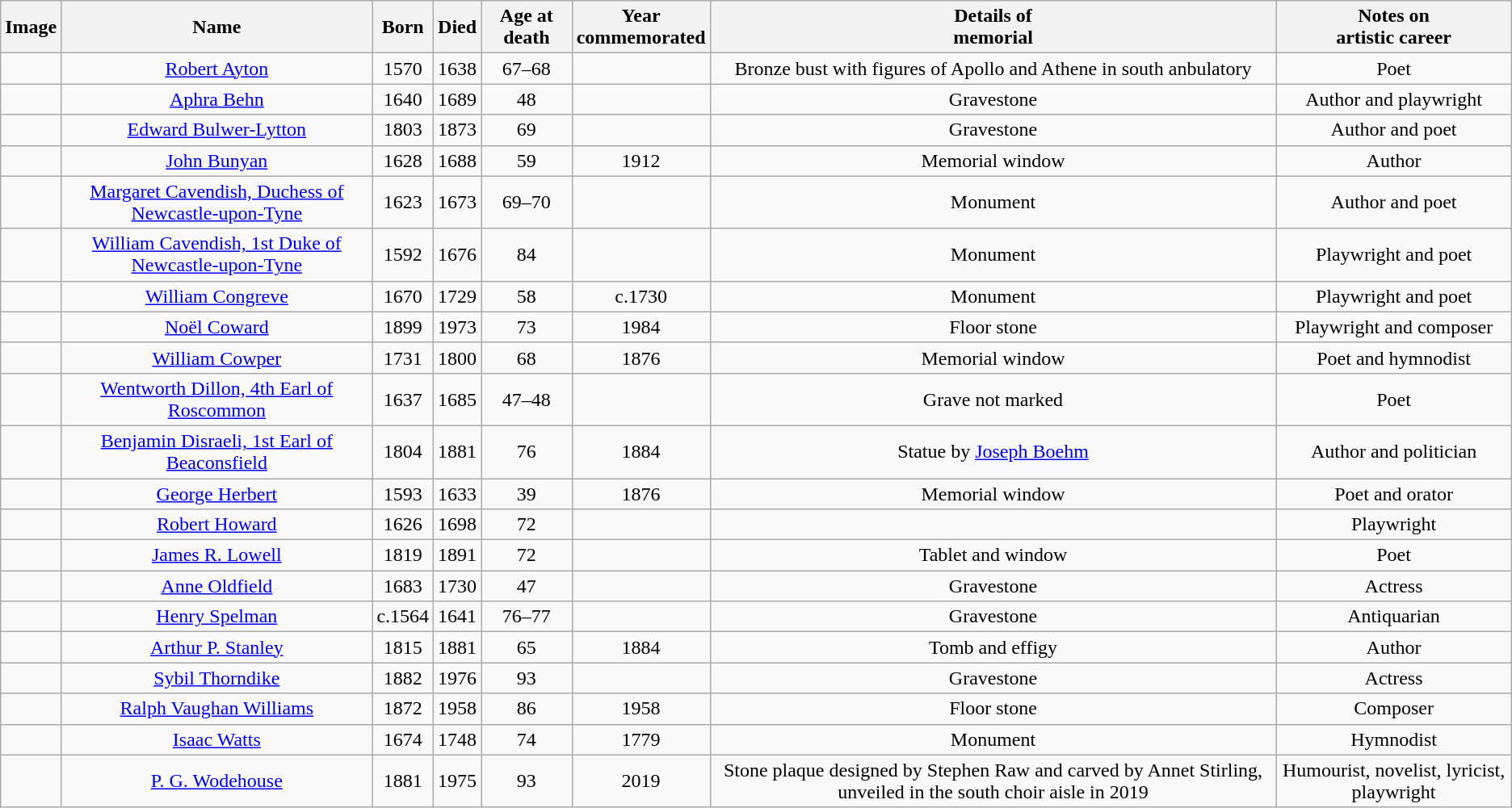<table class="wikitable sortable" style="text-align:center">
<tr>
<th class="unsortable">Image</th>
<th>Name</th>
<th>Born</th>
<th>Died</th>
<th>Age at death</th>
<th>Year<br>commemorated</th>
<th class="unsortable">Details of<br>memorial</th>
<th class="unsortable">Notes on<br>artistic career</th>
</tr>
<tr>
<td></td>
<td><a href='#'>Robert Ayton</a></td>
<td>1570</td>
<td>1638</td>
<td>67–68</td>
<td></td>
<td>Bronze bust with figures of Apollo and Athene in south anbulatory</td>
<td>Poet</td>
</tr>
<tr>
<td></td>
<td><a href='#'>Aphra Behn</a></td>
<td>1640</td>
<td>1689</td>
<td>48</td>
<td></td>
<td>Gravestone</td>
<td>Author and playwright</td>
</tr>
<tr>
<td></td>
<td><a href='#'>Edward Bulwer-Lytton</a></td>
<td>1803</td>
<td>1873</td>
<td>69</td>
<td></td>
<td>Gravestone</td>
<td>Author and poet</td>
</tr>
<tr>
<td></td>
<td><a href='#'>John Bunyan</a></td>
<td>1628</td>
<td>1688</td>
<td>59</td>
<td>1912</td>
<td>Memorial window</td>
<td>Author</td>
</tr>
<tr>
<td></td>
<td><a href='#'>Margaret Cavendish, Duchess of Newcastle-upon-Tyne</a></td>
<td>1623</td>
<td>1673</td>
<td>69–70</td>
<td></td>
<td>Monument</td>
<td>Author and poet</td>
</tr>
<tr>
<td></td>
<td><a href='#'>William Cavendish, 1st Duke of Newcastle-upon-Tyne</a></td>
<td>1592</td>
<td>1676</td>
<td>84</td>
<td></td>
<td>Monument</td>
<td>Playwright and poet</td>
</tr>
<tr>
<td></td>
<td><a href='#'>William Congreve</a></td>
<td>1670</td>
<td>1729</td>
<td>58</td>
<td>c.1730</td>
<td>Monument</td>
<td>Playwright and poet</td>
</tr>
<tr>
<td></td>
<td><a href='#'>Noël Coward</a></td>
<td>1899</td>
<td>1973</td>
<td>73</td>
<td>1984</td>
<td>Floor stone</td>
<td>Playwright and composer</td>
</tr>
<tr>
<td></td>
<td><a href='#'>William Cowper</a></td>
<td>1731</td>
<td>1800</td>
<td>68</td>
<td>1876</td>
<td>Memorial window</td>
<td>Poet and hymnodist</td>
</tr>
<tr>
<td></td>
<td><a href='#'>Wentworth Dillon, 4th Earl of Roscommon</a></td>
<td>1637</td>
<td>1685</td>
<td>47–48</td>
<td></td>
<td>Grave not marked</td>
<td>Poet</td>
</tr>
<tr>
<td></td>
<td><a href='#'>Benjamin Disraeli, 1st Earl of Beaconsfield</a></td>
<td>1804</td>
<td>1881</td>
<td>76</td>
<td>1884</td>
<td>Statue by <a href='#'>Joseph Boehm</a></td>
<td>Author and politician</td>
</tr>
<tr>
<td></td>
<td><a href='#'>George Herbert</a></td>
<td>1593</td>
<td>1633</td>
<td>39</td>
<td>1876</td>
<td>Memorial window</td>
<td>Poet and orator</td>
</tr>
<tr>
<td></td>
<td><a href='#'>Robert Howard</a></td>
<td>1626</td>
<td>1698</td>
<td>72</td>
<td></td>
<td></td>
<td>Playwright</td>
</tr>
<tr>
<td></td>
<td><a href='#'>James R. Lowell</a></td>
<td>1819</td>
<td>1891</td>
<td>72</td>
<td></td>
<td>Tablet and window</td>
<td>Poet</td>
</tr>
<tr>
<td></td>
<td><a href='#'>Anne Oldfield</a></td>
<td>1683</td>
<td>1730</td>
<td>47</td>
<td></td>
<td>Gravestone</td>
<td>Actress</td>
</tr>
<tr>
<td></td>
<td><a href='#'>Henry Spelman</a></td>
<td>c.1564</td>
<td>1641</td>
<td>76–77</td>
<td></td>
<td>Gravestone</td>
<td>Antiquarian</td>
</tr>
<tr>
<td></td>
<td><a href='#'>Arthur P. Stanley</a></td>
<td>1815</td>
<td>1881</td>
<td>65</td>
<td>1884</td>
<td>Tomb and effigy</td>
<td>Author</td>
</tr>
<tr>
<td></td>
<td><a href='#'>Sybil Thorndike</a></td>
<td>1882</td>
<td>1976</td>
<td>93</td>
<td></td>
<td>Gravestone</td>
<td>Actress</td>
</tr>
<tr>
<td></td>
<td><a href='#'>Ralph Vaughan Williams</a></td>
<td>1872</td>
<td>1958</td>
<td>86</td>
<td>1958</td>
<td>Floor stone</td>
<td>Composer</td>
</tr>
<tr>
<td></td>
<td><a href='#'>Isaac Watts</a></td>
<td>1674</td>
<td>1748</td>
<td>74</td>
<td>1779</td>
<td>Monument</td>
<td>Hymnodist</td>
</tr>
<tr>
<td></td>
<td><a href='#'>P. G. Wodehouse</a></td>
<td>1881</td>
<td>1975</td>
<td>93</td>
<td>2019</td>
<td>Stone plaque designed by Stephen Raw and carved by Annet Stirling, unveiled in the south choir aisle in 2019 </td>
<td>Humourist, novelist, lyricist, playwright</td>
</tr>
</table>
